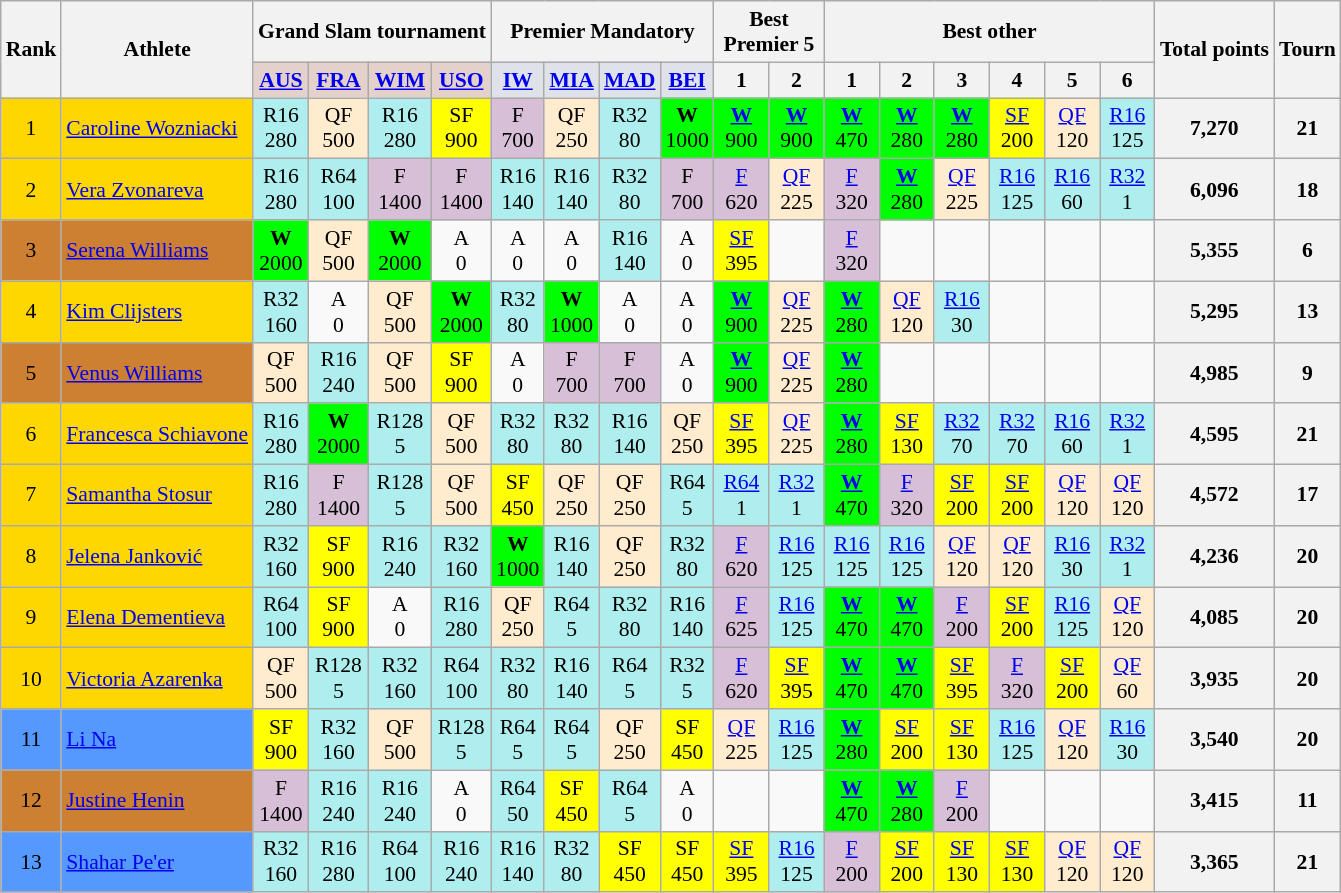<table class=wikitable style=font-size:90%;text-align:center>
<tr>
<th rowspan=2>Rank</th>
<th rowspan=2>Athlete</th>
<th colspan=4>Grand Slam tournament</th>
<th colspan=4>Premier Mandatory</th>
<th colspan=2>Best Premier 5</th>
<th colspan="6">Best other</th>
<th rowspan=2>Total points</th>
<th rowspan=2>Tourn</th>
</tr>
<tr>
<td bgcolor=#e5d1cb><strong><a href='#'>AUS</a></strong></td>
<td bgcolor=#e5d1cb><strong><a href='#'>FRA</a></strong></td>
<td bgcolor=#e5d1cb><strong><a href='#'>WIM</a></strong></td>
<td bgcolor=#e5d1cb><strong><a href='#'>USO</a></strong></td>
<td bgcolor=#dfe2e9><strong><a href='#'>IW</a></strong></td>
<td bgcolor=#dfe2e9><strong><a href='#'>MIA</a></strong></td>
<td bgcolor=#dfe2e9><strong><a href='#'>MAD</a></strong></td>
<td bgcolor=#dfe2e9><strong><a href='#'>BEI</a></strong></td>
<th width=30>1</th>
<th width=30>2</th>
<th width=30>1</th>
<th width=30>2</th>
<th width=30>3</th>
<th width=30>4</th>
<th width=30>5</th>
<th width=30>6</th>
</tr>
<tr>
<td bgcolor=gold>1</td>
<td align=left bgcolor=gold> <a href='#'>Caroline Wozniacki</a></td>
<td bgcolor=#afeeee>R16<br>280</td>
<td bgcolor=#ffebcd>QF<br>500</td>
<td bgcolor=#afeeee>R16<br>280</td>
<td bgcolor=yellow>SF<br>900</td>
<td bgcolor=thistle>F<br>700</td>
<td bgcolor=#ffebcd>QF<br>250</td>
<td bgcolor=#afeeee>R32<br>80</td>
<td bgcolor=lime><strong>W</strong><br>1000</td>
<td bgcolor=lime><strong><a href='#'>W</a></strong><br>900</td>
<td bgcolor=lime><strong><a href='#'>W</a></strong><br>900</td>
<td bgcolor=lime><strong><a href='#'>W</a></strong><br>470</td>
<td bgcolor=lime><strong><a href='#'>W</a></strong><br>280</td>
<td bgcolor=lime><strong><a href='#'>W</a></strong><br>280</td>
<td bgcolor=yellow><a href='#'>SF</a><br>200</td>
<td bgcolor=#ffebcd><a href='#'>QF</a><br>120</td>
<td bgcolor=#afeeee><a href='#'>R16</a><br>125</td>
<th>7,270</th>
<th>21</th>
</tr>
<tr>
<td bgcolor=gold>2</td>
<td align=left bgcolor=gold> <a href='#'>Vera Zvonareva</a></td>
<td bgcolor=#afeeee>R16<br>280</td>
<td bgcolor=#afeeee>R64<br>100</td>
<td bgcolor=thistle>F<br>1400</td>
<td bgcolor=#D8BFD8>F<br>1400</td>
<td bgcolor=#afeeee>R16<br>140</td>
<td bgcolor=#afeeee>R16<br>140</td>
<td bgcolor=#afeeee>R32<br>80</td>
<td bgcolor=thistle>F<br>700</td>
<td bgcolor=thistle><a href='#'>F</a><br>620</td>
<td bgcolor=#ffebcd><a href='#'>QF</a><br>225</td>
<td bgcolor=thistle><a href='#'>F</a><br>320</td>
<td bgcolor=lime><strong><a href='#'>W</a></strong><br>280</td>
<td bgcolor=#ffebcd><a href='#'>QF</a><br>225</td>
<td bgcolor=#afeeee><a href='#'>R16</a><br>125</td>
<td bgcolor=#afeeee><a href='#'>R16</a><br>60</td>
<td bgcolor=#afeeee><a href='#'>R32</a><br>1</td>
<th>6,096</th>
<th>18</th>
</tr>
<tr>
<td bgcolor=#cd7f32>3</td>
<td align=left bgcolor=#cd7f32> <a href='#'>Serena Williams</a></td>
<td bgcolor=lime><strong>W</strong><br>2000</td>
<td bgcolor=#ffebcd>QF<br>500</td>
<td bgcolor=lime><strong>W</strong><br>2000</td>
<td>A<br>0</td>
<td>A<br>0</td>
<td>A<br>0</td>
<td bgcolor=#afeeee>R16<br>140</td>
<td>A<br>0</td>
<td bgcolor=yellow><a href='#'>SF</a><br>395</td>
<td></td>
<td bgcolor=thistle><a href='#'>F</a><br>320</td>
<td></td>
<td></td>
<td></td>
<td></td>
<td></td>
<th>5,355</th>
<th>6</th>
</tr>
<tr>
<td bgcolor=gold>4</td>
<td align=left bgcolor=gold> <a href='#'>Kim Clijsters</a></td>
<td bgcolor=#afeeee>R32<br>160</td>
<td>A<br>0</td>
<td bgcolor=#ffebcd>QF<br>500</td>
<td bgcolor=lime><strong>W</strong><br>2000</td>
<td bgcolor=#afeeee>R32<br>80</td>
<td bgcolor=lime><strong>W</strong><br>1000</td>
<td>A<br>0</td>
<td>A<br>0</td>
<td bgcolor=lime><strong><a href='#'>W</a></strong><br>900</td>
<td bgcolor=#ffebcd><a href='#'>QF</a><br>225</td>
<td bgcolor=lime><strong><a href='#'>W</a></strong><br>280</td>
<td bgcolor=#ffebcd><a href='#'>QF</a><br>120</td>
<td bgcolor=#afeeee><a href='#'>R16</a><br>30</td>
<td></td>
<td></td>
<td></td>
<th>5,295</th>
<th>13</th>
</tr>
<tr>
<td bgcolor=#cd7f32>5</td>
<td align=left bgcolor=#cd7f32> <a href='#'>Venus Williams</a></td>
<td bgcolor=#ffebcd>QF<br>500</td>
<td bgcolor=#afeeee>R16<br>240</td>
<td bgcolor=#ffebcd>QF<br>500</td>
<td bgcolor=yellow>SF<br>900</td>
<td>A<br>0</td>
<td bgcolor=thistle>F<br>700</td>
<td bgcolor=#D8BFD8>F<br>700</td>
<td>A<br>0</td>
<td bgcolor=lime><strong><a href='#'>W</a></strong><br>900</td>
<td bgcolor=#ffebcd><a href='#'>QF</a><br>225</td>
<td bgcolor=lime><strong><a href='#'>W</a></strong><br>280</td>
<td></td>
<td></td>
<td></td>
<td></td>
<td></td>
<th>4,985</th>
<th>9</th>
</tr>
<tr>
<td bgcolor=gold>6</td>
<td align=left bgcolor=gold> <a href='#'>Francesca Schiavone</a></td>
<td bgcolor=#afeeee>R16<br>280</td>
<td bgcolor=lime><strong>W</strong><br>2000</td>
<td bgcolor=#afeeee>R128<br>5</td>
<td bgcolor=#ffebcd>QF<br>500</td>
<td bgcolor=#afeeee>R32<br>80</td>
<td bgcolor=#afeeee>R32<br>80</td>
<td bgcolor=#afeeee>R16<br>140</td>
<td bgcolor=#ffebcd>QF<br>250</td>
<td bgcolor=yellow><a href='#'>SF</a><br>395</td>
<td bgcolor=#ffebcd><a href='#'>QF</a><br>225</td>
<td bgcolor=lime><strong><a href='#'>W</a></strong><br>280</td>
<td bgcolor=yellow><a href='#'>SF</a><br>130</td>
<td bgcolor=#afeeee><a href='#'>R32</a><br>70</td>
<td bgcolor=#afeeee><a href='#'>R32</a><br>70</td>
<td bgcolor=#afeeee><a href='#'>R16</a><br>60</td>
<td bgcolor=#afeeee><a href='#'>R32</a><br>1</td>
<th>4,595</th>
<th>21</th>
</tr>
<tr>
<td bgcolor=gold>7</td>
<td align=left bgcolor=gold> <a href='#'>Samantha Stosur</a></td>
<td bgcolor=#afeeee>R16<br>280</td>
<td bgcolor=thistle>F<br>1400</td>
<td bgcolor=#afeeee>R128<br>5</td>
<td bgcolor=#ffebcd>QF<br>500</td>
<td bgcolor=yellow>SF<br>450</td>
<td bgcolor=#ffebcd>QF<br>250</td>
<td bgcolor=#ffebcd>QF<br>250</td>
<td bgcolor=#afeeee>R64<br>5</td>
<td bgcolor=#afeeee><a href='#'>R64</a><br>1</td>
<td bgcolor=#afeeee><a href='#'>R32</a><br>1</td>
<td bgcolor=lime><strong><a href='#'>W</a></strong><br>470</td>
<td bgcolor=thistle><a href='#'>F</a><br>320</td>
<td bgcolor=yellow><a href='#'>SF</a><br>200</td>
<td bgcolor=yellow><a href='#'>SF</a><br>200</td>
<td bgcolor=#ffebcd><a href='#'>QF</a><br>120</td>
<td bgcolor=#ffebcd><a href='#'>QF</a><br>120</td>
<th>4,572</th>
<th>17</th>
</tr>
<tr>
<td bgcolor=gold>8</td>
<td align=left bgcolor=gold> <a href='#'>Jelena Janković</a></td>
<td bgcolor=#afeeee>R32<br>160</td>
<td bgcolor=yellow>SF<br>900</td>
<td bgcolor=#afeeee>R16<br>240</td>
<td bgcolor=#afeeee>R32<br>160</td>
<td bgcolor=lime><strong>W</strong><br>1000</td>
<td bgcolor=#afeeee>R16<br>140</td>
<td bgcolor=#ffebcd>QF<br>250</td>
<td bgcolor=#afeeee>R32<br>80</td>
<td bgcolor=thistle><a href='#'>F</a><br>620</td>
<td bgcolor=#afeeee><a href='#'>R16</a><br>125</td>
<td bgcolor=#afeeee><a href='#'>R16</a><br>125</td>
<td bgcolor=#afeeee><a href='#'>R16</a><br>125</td>
<td bgcolor=#ffebcd><a href='#'>QF</a><br>120</td>
<td bgcolor=#ffebcd><a href='#'>QF</a><br>120</td>
<td bgcolor=#afeeee><a href='#'>R16</a><br>30</td>
<td bgcolor=#afeeee><a href='#'>R32</a><br>1</td>
<th>4,236</th>
<th>20</th>
</tr>
<tr>
<td bgcolor=gold>9</td>
<td align=left bgcolor=gold> <a href='#'>Elena Dementieva</a></td>
<td bgcolor=#afeeee>R64<br>100</td>
<td bgcolor=yellow>SF<br>900</td>
<td>A<br>0</td>
<td bgcolor=#afeeee>R16<br>280</td>
<td bgcolor=#ffebcd>QF<br>250</td>
<td bgcolor=#afeeee>R64<br>5</td>
<td bgcolor=#afeeee>R32<br>80</td>
<td bgcolor=#afeeee>R16<br>140</td>
<td bgcolor=thistle><a href='#'>F</a><br>625</td>
<td bgcolor=#afeeee><a href='#'>R16</a><br>125</td>
<td bgcolor=lime><strong><a href='#'>W</a></strong><br>470</td>
<td bgcolor=lime><strong><a href='#'>W</a></strong><br>470</td>
<td bgcolor=thistle><a href='#'>F</a><br>200</td>
<td bgcolor=yellow><a href='#'>SF</a><br>200</td>
<td bgcolor=#afeeee><a href='#'>R16</a><br>125</td>
<td bgcolor=#ffebcd><a href='#'>QF</a><br>120</td>
<th>4,085</th>
<th>20</th>
</tr>
<tr>
<td bgcolor=gold>10</td>
<td align=left bgcolor=gold> <a href='#'>Victoria Azarenka</a></td>
<td bgcolor=#ffebcd>QF<br>500</td>
<td bgcolor=#afeeee>R128<br>5</td>
<td bgcolor=#afeeee>R32<br>160</td>
<td bgcolor=#afeeee>R64<br>100</td>
<td bgcolor=#afeeee>R32<br>80</td>
<td bgcolor=#afeeee>R16<br>140</td>
<td bgcolor=#afeeee>R64<br>5</td>
<td bgcolor=#afeeee>R32<br>5</td>
<td bgcolor=thistle><a href='#'>F</a><br>620</td>
<td bgcolor=yellow><a href='#'>SF</a><br>395</td>
<td bgcolor=lime><strong><a href='#'>W</a></strong><br>470</td>
<td bgcolor=lime><strong><a href='#'>W</a></strong><br>470</td>
<td bgcolor=yellow><a href='#'>SF</a><br>395</td>
<td bgcolor=thistle><a href='#'>F</a><br>320</td>
<td bgcolor=yellow><a href='#'>SF</a><br>200</td>
<td bgcolor=#ffebcd><a href='#'>QF</a><br>60</td>
<th>3,935</th>
<th>20</th>
</tr>
<tr>
<td style="background:#59f;">11</td>
<td align=left style="background:#59f;"> <a href='#'>Li Na</a></td>
<td bgcolor=yellow>SF<br>900</td>
<td bgcolor=#afeeee>R32<br>160</td>
<td bgcolor=#ffebcd>QF<br>500</td>
<td bgcolor=#afeeee>R128<br>5</td>
<td bgcolor=#afeeee>R64<br>5</td>
<td bgcolor=#afeeee>R64<br>5</td>
<td bgcolor=#ffebcd>QF<br>250</td>
<td bgcolor=yellow>SF<br>450</td>
<td bgcolor=#ffebcd><a href='#'>QF</a><br>225</td>
<td bgcolor=#afeeee><a href='#'>R16</a><br>125</td>
<td bgcolor=lime><strong><a href='#'>W</a></strong><br>280</td>
<td bgcolor=yellow><a href='#'>SF</a><br>200</td>
<td bgcolor=yellow><a href='#'>SF</a><br>130</td>
<td bgcolor=#afeeee><a href='#'>R16</a><br>125</td>
<td bgcolor=#ffebcd><a href='#'>QF</a><br>120</td>
<td bgcolor=#afeeee><a href='#'>R16</a><br>30</td>
<th>3,540</th>
<th>20</th>
</tr>
<tr>
<td bgcolor=#cd7f32>12</td>
<td align=left bgcolor=#cd7f32> <a href='#'>Justine Henin</a></td>
<td bgcolor=thistle>F<br>1400</td>
<td bgcolor=#afeeee>R16<br>240</td>
<td bgcolor=#afeeee>R16<br>240</td>
<td>A<br>0</td>
<td bgcolor=#afeeee>R64<br>50</td>
<td bgcolor=#FFFF00>SF<br>450</td>
<td bgcolor=#afeeee>R64<br>5</td>
<td>A<br>0</td>
<td></td>
<td></td>
<td bgcolor=lime><strong><a href='#'>W</a></strong><br>470</td>
<td bgcolor=lime><strong><a href='#'>W</a></strong><br>280</td>
<td bgcolor=thistle><a href='#'>F</a><br>200</td>
<td></td>
<td></td>
<td></td>
<th>3,415</th>
<th>11</th>
</tr>
<tr>
<td style="background:#59f;">13</td>
<td align=left style="background:#59f;"> <a href='#'>Shahar Pe'er</a></td>
<td bgcolor=#afeeee>R32<br>160</td>
<td bgcolor=#afeeee>R16<br>280</td>
<td bgcolor=#afeeee>R64<br>100</td>
<td bgcolor=#afeeee>R16<br>240</td>
<td bgcolor=#afeeee>R16<br>140</td>
<td bgcolor=#afeeee>R32<br>80</td>
<td bgcolor=yellow>SF<br>450</td>
<td bgcolor=yellow>SF<br>450</td>
<td bgcolor=#FFFF00><a href='#'>SF</a><br>395</td>
<td bgcolor=#afeeee><a href='#'>R16</a><br>125</td>
<td bgcolor=thistle><a href='#'>F</a><br>200</td>
<td bgcolor=yellow><a href='#'>SF</a><br>200</td>
<td bgcolor=yellow><a href='#'>SF</a><br>130</td>
<td bgcolor=yellow><a href='#'>SF</a><br>130</td>
<td bgcolor=#ffebcd><a href='#'>QF</a><br>120</td>
<td bgcolor=#ffebcd><a href='#'>QF</a><br>120</td>
<th>3,365</th>
<th>21</th>
</tr>
</table>
